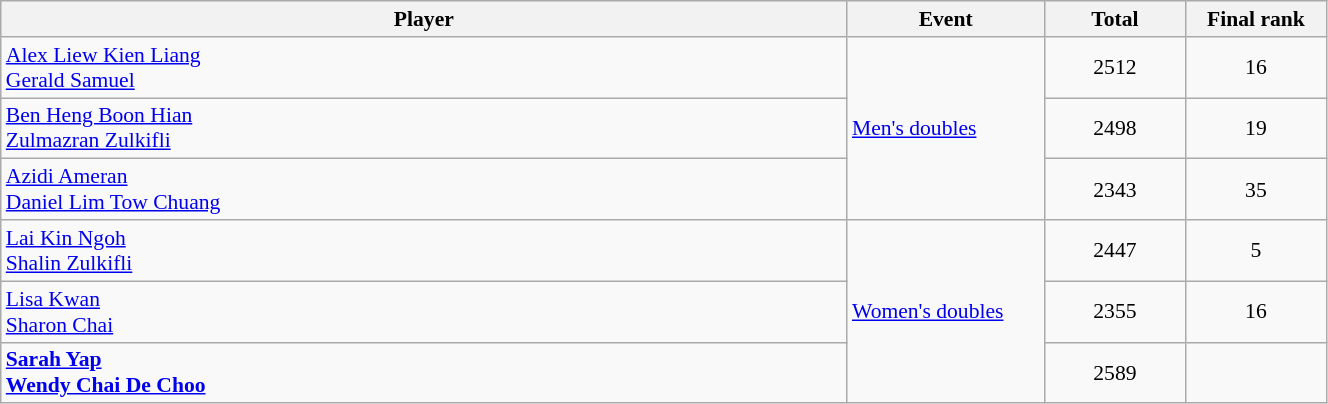<table class="wikitable" width="70%" style="text-align:center; font-size:90%">
<tr>
<th width="30%">Player</th>
<th width="7%">Event</th>
<th width="5%">Total</th>
<th width="5%">Final rank</th>
</tr>
<tr>
<td align=left><a href='#'>Alex Liew Kien Liang</a><br><a href='#'>Gerald Samuel</a></td>
<td rowspan=3 align=left><a href='#'>Men's doubles</a></td>
<td>2512</td>
<td>16</td>
</tr>
<tr>
<td align=left><a href='#'>Ben Heng Boon Hian</a><br><a href='#'>Zulmazran Zulkifli</a></td>
<td>2498</td>
<td>19</td>
</tr>
<tr>
<td align=left><a href='#'>Azidi Ameran</a><br><a href='#'>Daniel Lim Tow Chuang</a></td>
<td>2343</td>
<td>35</td>
</tr>
<tr>
<td align=left><a href='#'>Lai Kin Ngoh</a><br><a href='#'>Shalin Zulkifli</a></td>
<td rowspan=3 align=left><a href='#'>Women's doubles</a></td>
<td>2447</td>
<td>5</td>
</tr>
<tr>
<td align=left><a href='#'>Lisa Kwan</a><br><a href='#'>Sharon Chai</a></td>
<td>2355</td>
<td>16</td>
</tr>
<tr>
<td align=left><strong><a href='#'>Sarah Yap</a><br><a href='#'>Wendy Chai De Choo</a></strong></td>
<td>2589</td>
<td></td>
</tr>
</table>
